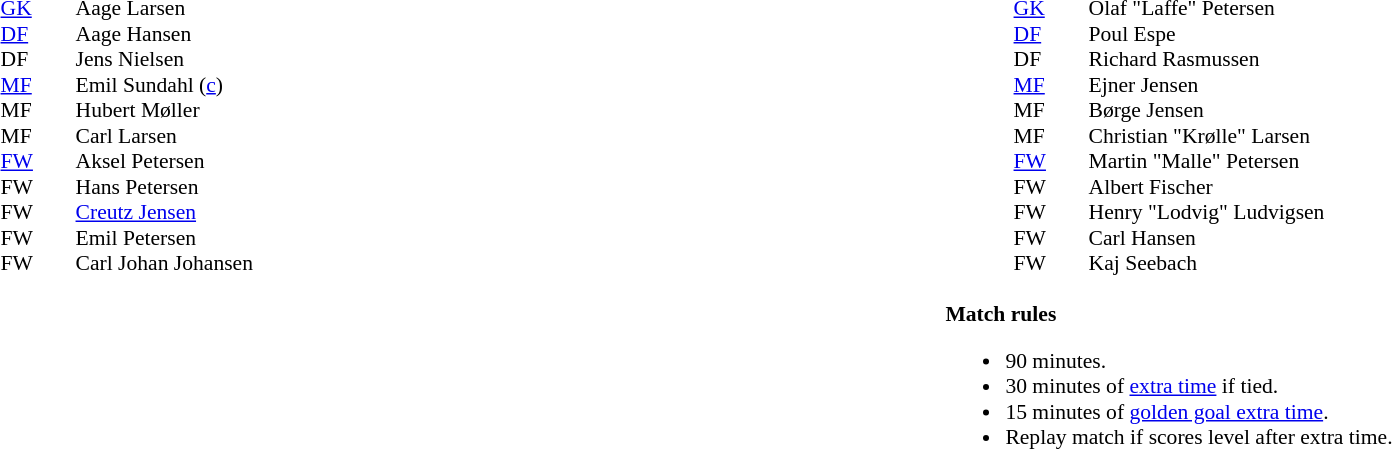<table width="100%">
<tr>
<td valign="top" align="center" width="40%"><br><table style="font-size:90%" cellspacing="0" cellpadding="0">
<tr>
<th width=25></th>
<th width=25></th>
</tr>
<tr>
<td><a href='#'>GK</a></td>
<td></td>
<td>Aage Larsen</td>
</tr>
<tr>
<td><a href='#'>DF</a></td>
<td></td>
<td>Aage Hansen</td>
</tr>
<tr>
<td>DF</td>
<td></td>
<td>Jens Nielsen</td>
</tr>
<tr>
<td><a href='#'>MF</a></td>
<td></td>
<td>Emil Sundahl (<a href='#'>c</a>)</td>
</tr>
<tr>
<td>MF</td>
<td></td>
<td>Hubert Møller</td>
</tr>
<tr>
<td>MF</td>
<td></td>
<td>Carl Larsen</td>
</tr>
<tr>
<td><a href='#'>FW</a></td>
<td></td>
<td>Aksel Petersen</td>
</tr>
<tr>
<td>FW</td>
<td></td>
<td>Hans Petersen</td>
</tr>
<tr>
<td>FW</td>
<td></td>
<td><a href='#'>Creutz Jensen</a></td>
</tr>
<tr>
<td>FW</td>
<td></td>
<td>Emil Petersen</td>
</tr>
<tr>
<td>FW</td>
<td></td>
<td>Carl Johan Johansen</td>
</tr>
</table>
</td>
<td valign="top" width="10%"></td>
<td valign="top" width="50%"><br><table style="font-size:90%; margin:auto" cellspacing="0" cellpadding="0">
<tr>
<th width=25></th>
<th width=25></th>
</tr>
<tr>
<td><a href='#'>GK</a></td>
<td></td>
<td>Olaf "Laffe" Petersen</td>
</tr>
<tr>
<td><a href='#'>DF</a></td>
<td></td>
<td>Poul Espe</td>
</tr>
<tr>
<td>DF</td>
<td></td>
<td>Richard Rasmussen</td>
</tr>
<tr>
<td><a href='#'>MF</a></td>
<td></td>
<td>Ejner Jensen</td>
</tr>
<tr>
<td>MF</td>
<td></td>
<td>Børge Jensen</td>
</tr>
<tr>
<td>MF</td>
<td></td>
<td>Christian "Krølle" Larsen</td>
</tr>
<tr>
<td><a href='#'>FW</a></td>
<td></td>
<td>Martin "Malle" Petersen</td>
</tr>
<tr>
<td>FW</td>
<td></td>
<td>Albert Fischer</td>
</tr>
<tr>
<td>FW</td>
<td></td>
<td>Henry "Lodvig" Ludvigsen</td>
</tr>
<tr>
<td>FW</td>
<td></td>
<td>Carl Hansen</td>
</tr>
<tr>
<td>FW</td>
<td></td>
<td>Kaj Seebach</td>
</tr>
</table>
<table style="font-size:90%; margin:auto" cellspacing="0" cellpadding="0">
<tr>
<td><br><strong>Match rules</strong><ul><li>90 minutes.</li><li>30 minutes of <a href='#'>extra time</a> if tied.</li><li>15 minutes of <a href='#'>golden goal extra time</a>.</li><li>Replay match if scores level after extra time.</li></ul></td>
</tr>
</table>
</td>
</tr>
</table>
